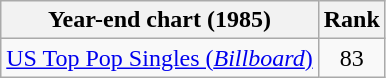<table class="wikitable sortable">
<tr>
<th>Year-end chart (1985)</th>
<th>Rank</th>
</tr>
<tr>
<td><a href='#'>US Top Pop Singles (<em>Billboard</em>)</a></td>
<td style="text-align:center;">83</td>
</tr>
</table>
